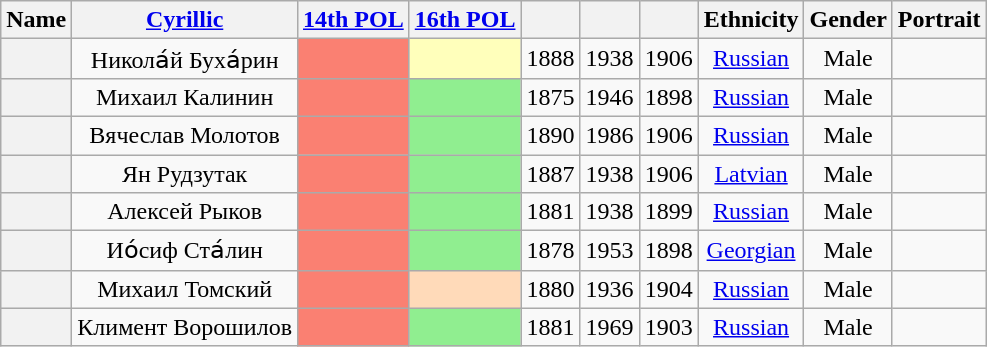<table class="wikitable sortable" style=text-align:center>
<tr>
<th scope="col">Name</th>
<th scope="col" class="unsortable"><a href='#'>Cyrillic</a></th>
<th scope="col"><a href='#'>14th POL</a></th>
<th scope="col"><a href='#'>16th POL</a></th>
<th scope="col"></th>
<th scope="col"></th>
<th scope="col"></th>
<th scope="col">Ethnicity</th>
<th scope="col">Gender</th>
<th scope="col" class="unsortable">Portrait</th>
</tr>
<tr>
<th align="center" scope="row" style="font-weight:normal;"></th>
<td>Никола́й Буха́рин</td>
<td bgcolor = Salmon></td>
<td bgcolor = ffffbb></td>
<td>1888</td>
<td>1938</td>
<td>1906</td>
<td><a href='#'>Russian</a></td>
<td>Male</td>
<td></td>
</tr>
<tr>
<th align="center" scope="row" style="font-weight:normal;"></th>
<td>Михаил Калинин</td>
<td bgcolor = Salmon></td>
<td bgcolor = LightGreen></td>
<td>1875</td>
<td>1946</td>
<td>1898</td>
<td><a href='#'>Russian</a></td>
<td>Male</td>
<td></td>
</tr>
<tr>
<th align="center" scope="row" style="font-weight:normal;"></th>
<td>Вячеслав Молотов</td>
<td bgcolor = Salmon></td>
<td bgcolor = LightGreen></td>
<td>1890</td>
<td>1986</td>
<td>1906</td>
<td><a href='#'>Russian</a></td>
<td>Male</td>
<td></td>
</tr>
<tr>
<th align="center" scope="row" style="font-weight:normal;"></th>
<td>Ян Рудзутак</td>
<td bgcolor = Salmon></td>
<td bgcolor = LightGreen></td>
<td>1887</td>
<td>1938</td>
<td>1906</td>
<td><a href='#'>Latvian</a></td>
<td>Male</td>
<td></td>
</tr>
<tr>
<th align="center" scope="row" style="font-weight:normal;"></th>
<td>Алексей Рыков</td>
<td bgcolor = Salmon></td>
<td bgcolor = LightGreen></td>
<td>1881</td>
<td>1938</td>
<td>1899</td>
<td><a href='#'>Russian</a></td>
<td>Male</td>
<td></td>
</tr>
<tr>
<th align="center" scope="row" style="font-weight:normal;"></th>
<td>Ио́сиф Ста́лин</td>
<td bgcolor = Salmon></td>
<td bgcolor = LightGreen></td>
<td>1878</td>
<td>1953</td>
<td>1898</td>
<td><a href='#'>Georgian</a></td>
<td>Male</td>
<td></td>
</tr>
<tr>
<th align="center" scope="row" style="font-weight:normal;"></th>
<td>Михаил Томский</td>
<td bgcolor = Salmon></td>
<td bgcolor = PeachPuff></td>
<td>1880</td>
<td>1936</td>
<td>1904</td>
<td><a href='#'>Russian</a></td>
<td>Male</td>
<td></td>
</tr>
<tr>
<th align="center" scope="row" style="font-weight:normal;"></th>
<td>Климент Ворошилов</td>
<td bgcolor = Salmon></td>
<td bgcolor = LightGreen></td>
<td>1881</td>
<td>1969</td>
<td>1903</td>
<td><a href='#'>Russian</a></td>
<td>Male</td>
<td></td>
</tr>
</table>
